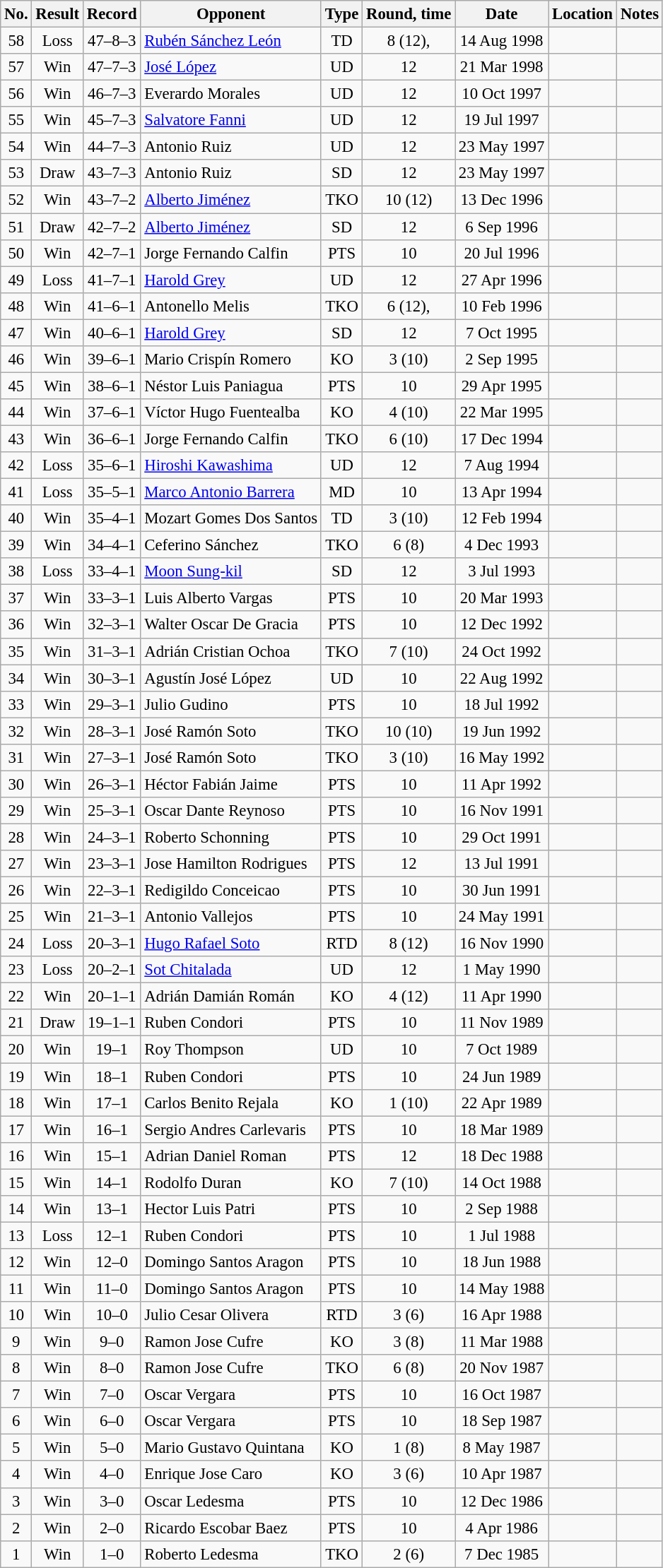<table class="wikitable" style="text-align:center; font-size:95%">
<tr>
<th>No.</th>
<th>Result</th>
<th>Record</th>
<th>Opponent</th>
<th>Type</th>
<th>Round, time</th>
<th>Date</th>
<th>Location</th>
<th>Notes</th>
</tr>
<tr>
<td>58</td>
<td>Loss</td>
<td>47–8–3</td>
<td align=left><a href='#'>Rubén Sánchez León</a></td>
<td>TD</td>
<td>8 (12), </td>
<td>14 Aug 1998</td>
<td align=left></td>
<td align=left></td>
</tr>
<tr>
<td>57</td>
<td>Win</td>
<td>47–7–3</td>
<td align=left><a href='#'>José López</a></td>
<td>UD</td>
<td>12</td>
<td>21 Mar 1998</td>
<td align=left></td>
<td align=left></td>
</tr>
<tr>
<td>56</td>
<td>Win</td>
<td>46–7–3</td>
<td align=left>Everardo Morales</td>
<td>UD</td>
<td>12</td>
<td>10 Oct 1997</td>
<td align=left></td>
<td align=left></td>
</tr>
<tr>
<td>55</td>
<td>Win</td>
<td>45–7–3</td>
<td align=left><a href='#'>Salvatore Fanni</a></td>
<td>UD</td>
<td>12</td>
<td>19 Jul 1997</td>
<td align=left></td>
<td align=left></td>
</tr>
<tr>
<td>54</td>
<td>Win</td>
<td>44–7–3</td>
<td align=left>Antonio Ruiz</td>
<td>UD</td>
<td>12</td>
<td>23 May 1997</td>
<td align=left></td>
<td align=left></td>
</tr>
<tr>
<td>53</td>
<td>Draw</td>
<td>43–7–3</td>
<td align=left>Antonio Ruiz</td>
<td>SD</td>
<td>12</td>
<td>23 May 1997</td>
<td align=left></td>
<td align=left></td>
</tr>
<tr>
<td>52</td>
<td>Win</td>
<td>43–7–2</td>
<td align=left><a href='#'>Alberto Jiménez</a></td>
<td>TKO</td>
<td>10 (12)</td>
<td>13 Dec 1996</td>
<td align=left></td>
<td align=left></td>
</tr>
<tr>
<td>51</td>
<td>Draw</td>
<td>42–7–2</td>
<td align=left><a href='#'>Alberto Jiménez</a></td>
<td>SD</td>
<td>12</td>
<td>6 Sep 1996</td>
<td align=left></td>
<td align=left></td>
</tr>
<tr>
<td>50</td>
<td>Win</td>
<td>42–7–1</td>
<td align=left>Jorge Fernando Calfin</td>
<td>PTS</td>
<td>10</td>
<td>20 Jul 1996</td>
<td align=left></td>
<td align=left></td>
</tr>
<tr>
<td>49</td>
<td>Loss</td>
<td>41–7–1</td>
<td align=left><a href='#'>Harold Grey</a></td>
<td>UD</td>
<td>12</td>
<td>27 Apr 1996</td>
<td align=left></td>
<td align=left></td>
</tr>
<tr>
<td>48</td>
<td>Win</td>
<td>41–6–1</td>
<td align=left>Antonello Melis</td>
<td>TKO</td>
<td>6 (12), </td>
<td>10 Feb 1996</td>
<td align=left></td>
<td align=left></td>
</tr>
<tr>
<td>47</td>
<td>Win</td>
<td>40–6–1</td>
<td align=left><a href='#'>Harold Grey</a></td>
<td>SD</td>
<td>12</td>
<td>7 Oct 1995</td>
<td align=left></td>
<td align=left></td>
</tr>
<tr>
<td>46</td>
<td>Win</td>
<td>39–6–1</td>
<td align=left>Mario Crispín Romero</td>
<td>KO</td>
<td>3 (10)</td>
<td>2 Sep 1995</td>
<td align=left></td>
<td align=left></td>
</tr>
<tr>
<td>45</td>
<td>Win</td>
<td>38–6–1</td>
<td align=left>Néstor Luis Paniagua</td>
<td>PTS</td>
<td>10</td>
<td>29 Apr 1995</td>
<td align=left></td>
<td align=left></td>
</tr>
<tr>
<td>44</td>
<td>Win</td>
<td>37–6–1</td>
<td align=left>Víctor Hugo Fuentealba</td>
<td>KO</td>
<td>4 (10)</td>
<td>22 Mar 1995</td>
<td align=left></td>
<td align=left></td>
</tr>
<tr>
<td>43</td>
<td>Win</td>
<td>36–6–1</td>
<td align=left>Jorge Fernando Calfin</td>
<td>TKO</td>
<td>6 (10)</td>
<td>17 Dec 1994</td>
<td align=left></td>
<td align=left></td>
</tr>
<tr>
<td>42</td>
<td>Loss</td>
<td>35–6–1</td>
<td align=left><a href='#'>Hiroshi Kawashima</a></td>
<td>UD</td>
<td>12</td>
<td>7 Aug 1994</td>
<td align=left></td>
<td align=left></td>
</tr>
<tr>
<td>41</td>
<td>Loss</td>
<td>35–5–1</td>
<td align=left><a href='#'>Marco Antonio Barrera</a></td>
<td>MD</td>
<td>10</td>
<td>13 Apr 1994</td>
<td align=left></td>
<td align=left></td>
</tr>
<tr>
<td>40</td>
<td>Win</td>
<td>35–4–1</td>
<td align=left>Mozart Gomes Dos Santos</td>
<td>TD</td>
<td>3 (10)</td>
<td>12 Feb 1994</td>
<td align=left></td>
<td align=left></td>
</tr>
<tr>
<td>39</td>
<td>Win</td>
<td>34–4–1</td>
<td align=left>Ceferino Sánchez</td>
<td>TKO</td>
<td>6 (8)</td>
<td>4 Dec 1993</td>
<td align=left></td>
<td align=left></td>
</tr>
<tr>
<td>38</td>
<td>Loss</td>
<td>33–4–1</td>
<td align=left><a href='#'>Moon Sung-kil</a></td>
<td>SD</td>
<td>12</td>
<td>3 Jul 1993</td>
<td align=left></td>
<td align=left></td>
</tr>
<tr>
<td>37</td>
<td>Win</td>
<td>33–3–1</td>
<td align=left>Luis Alberto Vargas</td>
<td>PTS</td>
<td>10</td>
<td>20 Mar 1993</td>
<td align=left></td>
<td align=left></td>
</tr>
<tr>
<td>36</td>
<td>Win</td>
<td>32–3–1</td>
<td align=left>Walter Oscar De Gracia</td>
<td>PTS</td>
<td>10</td>
<td>12 Dec 1992</td>
<td align=left></td>
<td align=left></td>
</tr>
<tr>
<td>35</td>
<td>Win</td>
<td>31–3–1</td>
<td align=left>Adrián Cristian Ochoa</td>
<td>TKO</td>
<td>7 (10)</td>
<td>24 Oct 1992</td>
<td align=left></td>
<td align=left></td>
</tr>
<tr>
<td>34</td>
<td>Win</td>
<td>30–3–1</td>
<td align=left>Agustín José López</td>
<td>UD</td>
<td>10</td>
<td>22 Aug 1992</td>
<td align=left></td>
<td align=left></td>
</tr>
<tr>
<td>33</td>
<td>Win</td>
<td>29–3–1</td>
<td align=left>Julio Gudino</td>
<td>PTS</td>
<td>10</td>
<td>18 Jul 1992</td>
<td align=left></td>
<td align=left></td>
</tr>
<tr>
<td>32</td>
<td>Win</td>
<td>28–3–1</td>
<td align=left>José Ramón Soto</td>
<td>TKO</td>
<td>10 (10)</td>
<td>19 Jun 1992</td>
<td align=left></td>
<td align=left></td>
</tr>
<tr>
<td>31</td>
<td>Win</td>
<td>27–3–1</td>
<td align=left>José Ramón Soto</td>
<td>TKO</td>
<td>3 (10)</td>
<td>16 May 1992</td>
<td align=left></td>
<td align=left></td>
</tr>
<tr>
<td>30</td>
<td>Win</td>
<td>26–3–1</td>
<td align=left>Héctor Fabián Jaime</td>
<td>PTS</td>
<td>10</td>
<td>11 Apr 1992</td>
<td align=left></td>
<td align=left></td>
</tr>
<tr>
<td>29</td>
<td>Win</td>
<td>25–3–1</td>
<td align=left>Oscar Dante Reynoso</td>
<td>PTS</td>
<td>10</td>
<td>16 Nov 1991</td>
<td align=left></td>
<td align=left></td>
</tr>
<tr>
<td>28</td>
<td>Win</td>
<td>24–3–1</td>
<td align=left>Roberto Schonning</td>
<td>PTS</td>
<td>10</td>
<td>29 Oct 1991</td>
<td align=left></td>
<td align=left></td>
</tr>
<tr>
<td>27</td>
<td>Win</td>
<td>23–3–1</td>
<td align=left>Jose Hamilton Rodrigues</td>
<td>PTS</td>
<td>12</td>
<td>13 Jul 1991</td>
<td align=left></td>
<td align=left></td>
</tr>
<tr>
<td>26</td>
<td>Win</td>
<td>22–3–1</td>
<td align=left>Redigildo Conceicao</td>
<td>PTS</td>
<td>10</td>
<td>30 Jun 1991</td>
<td align=left></td>
<td align=left></td>
</tr>
<tr>
<td>25</td>
<td>Win</td>
<td>21–3–1</td>
<td align=left>Antonio Vallejos</td>
<td>PTS</td>
<td>10</td>
<td>24 May 1991</td>
<td align=left></td>
<td align=left></td>
</tr>
<tr>
<td>24</td>
<td>Loss</td>
<td>20–3–1</td>
<td align=left><a href='#'>Hugo Rafael Soto</a></td>
<td>RTD</td>
<td>8 (12)</td>
<td>16 Nov 1990</td>
<td align=left></td>
<td align=left></td>
</tr>
<tr>
<td>23</td>
<td>Loss</td>
<td>20–2–1</td>
<td align=left><a href='#'>Sot Chitalada</a></td>
<td>UD</td>
<td>12</td>
<td>1 May 1990</td>
<td align=left></td>
<td align=left></td>
</tr>
<tr>
<td>22</td>
<td>Win</td>
<td>20–1–1</td>
<td align=left>Adrián Damián Román</td>
<td>KO</td>
<td>4 (12)</td>
<td>11 Apr 1990</td>
<td align=left></td>
<td align=left></td>
</tr>
<tr>
<td>21</td>
<td>Draw</td>
<td>19–1–1</td>
<td align=left>Ruben Condori</td>
<td>PTS</td>
<td>10</td>
<td>11 Nov 1989</td>
<td align=left></td>
<td align=left></td>
</tr>
<tr>
<td>20</td>
<td>Win</td>
<td>19–1</td>
<td align=left>Roy Thompson</td>
<td>UD</td>
<td>10</td>
<td>7 Oct 1989</td>
<td align=left></td>
<td align=left></td>
</tr>
<tr>
<td>19</td>
<td>Win</td>
<td>18–1</td>
<td align=left>Ruben Condori</td>
<td>PTS</td>
<td>10</td>
<td>24 Jun 1989</td>
<td align=left></td>
<td align=left></td>
</tr>
<tr>
<td>18</td>
<td>Win</td>
<td>17–1</td>
<td align=left>Carlos Benito Rejala</td>
<td>KO</td>
<td>1 (10)</td>
<td>22 Apr 1989</td>
<td align=left></td>
<td align=left></td>
</tr>
<tr>
<td>17</td>
<td>Win</td>
<td>16–1</td>
<td align=left>Sergio Andres Carlevaris</td>
<td>PTS</td>
<td>10</td>
<td>18 Mar 1989</td>
<td align=left></td>
<td align=left></td>
</tr>
<tr>
<td>16</td>
<td>Win</td>
<td>15–1</td>
<td align=left>Adrian Daniel Roman</td>
<td>PTS</td>
<td>12</td>
<td>18 Dec 1988</td>
<td align=left></td>
<td align=left></td>
</tr>
<tr>
<td>15</td>
<td>Win</td>
<td>14–1</td>
<td align=left>Rodolfo Duran</td>
<td>KO</td>
<td>7 (10)</td>
<td>14 Oct 1988</td>
<td align=left></td>
<td align=left></td>
</tr>
<tr>
<td>14</td>
<td>Win</td>
<td>13–1</td>
<td align=left>Hector Luis Patri</td>
<td>PTS</td>
<td>10</td>
<td>2 Sep 1988</td>
<td align=left></td>
<td align=left></td>
</tr>
<tr>
<td>13</td>
<td>Loss</td>
<td>12–1</td>
<td align=left>Ruben Condori</td>
<td>PTS</td>
<td>10</td>
<td>1 Jul 1988</td>
<td align=left></td>
<td align=left></td>
</tr>
<tr>
<td>12</td>
<td>Win</td>
<td>12–0</td>
<td align=left>Domingo Santos Aragon</td>
<td>PTS</td>
<td>10</td>
<td>18 Jun 1988</td>
<td align=left></td>
<td align=left></td>
</tr>
<tr>
<td>11</td>
<td>Win</td>
<td>11–0</td>
<td align=left>Domingo Santos Aragon</td>
<td>PTS</td>
<td>10</td>
<td>14 May 1988</td>
<td align=left></td>
<td align=left></td>
</tr>
<tr>
<td>10</td>
<td>Win</td>
<td>10–0</td>
<td align=left>Julio Cesar Olivera</td>
<td>RTD</td>
<td>3 (6)</td>
<td>16 Apr 1988</td>
<td align=left></td>
<td align=left></td>
</tr>
<tr>
<td>9</td>
<td>Win</td>
<td>9–0</td>
<td align=left>Ramon Jose Cufre</td>
<td>KO</td>
<td>3 (8)</td>
<td>11 Mar 1988</td>
<td align=left></td>
<td align=left></td>
</tr>
<tr>
<td>8</td>
<td>Win</td>
<td>8–0</td>
<td align=left>Ramon Jose Cufre</td>
<td>TKO</td>
<td>6 (8)</td>
<td>20 Nov 1987</td>
<td align=left></td>
<td align=left></td>
</tr>
<tr>
<td>7</td>
<td>Win</td>
<td>7–0</td>
<td align=left>Oscar Vergara</td>
<td>PTS</td>
<td>10</td>
<td>16 Oct 1987</td>
<td align=left></td>
<td align=left></td>
</tr>
<tr>
<td>6</td>
<td>Win</td>
<td>6–0</td>
<td align=left>Oscar Vergara</td>
<td>PTS</td>
<td>10</td>
<td>18 Sep 1987</td>
<td align=left></td>
<td align=left></td>
</tr>
<tr>
<td>5</td>
<td>Win</td>
<td>5–0</td>
<td align=left>Mario Gustavo Quintana</td>
<td>KO</td>
<td>1 (8)</td>
<td>8 May 1987</td>
<td align=left></td>
<td align=left></td>
</tr>
<tr>
<td>4</td>
<td>Win</td>
<td>4–0</td>
<td align=left>Enrique Jose Caro</td>
<td>KO</td>
<td>3 (6)</td>
<td>10 Apr 1987</td>
<td align=left></td>
<td align=left></td>
</tr>
<tr>
<td>3</td>
<td>Win</td>
<td>3–0</td>
<td align=left>Oscar Ledesma</td>
<td>PTS</td>
<td>10</td>
<td>12 Dec 1986</td>
<td align=left></td>
<td align=left></td>
</tr>
<tr>
<td>2</td>
<td>Win</td>
<td>2–0</td>
<td align=left>Ricardo Escobar Baez</td>
<td>PTS</td>
<td>10</td>
<td>4 Apr 1986</td>
<td align=left></td>
<td align=left></td>
</tr>
<tr>
<td>1</td>
<td>Win</td>
<td>1–0</td>
<td align=left>Roberto Ledesma</td>
<td>TKO</td>
<td>2 (6)</td>
<td>7 Dec 1985</td>
<td align=left></td>
<td align=left></td>
</tr>
</table>
